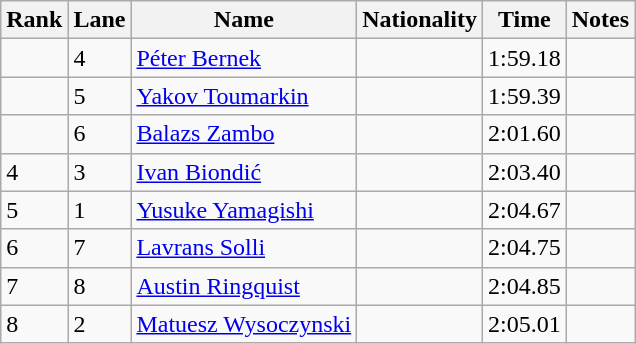<table class="wikitable">
<tr>
<th>Rank</th>
<th>Lane</th>
<th>Name</th>
<th>Nationality</th>
<th>Time</th>
<th>Notes</th>
</tr>
<tr>
<td></td>
<td>4</td>
<td><a href='#'>Péter Bernek</a></td>
<td></td>
<td>1:59.18</td>
<td></td>
</tr>
<tr>
<td></td>
<td>5</td>
<td><a href='#'>Yakov Toumarkin</a></td>
<td></td>
<td>1:59.39</td>
<td></td>
</tr>
<tr>
<td></td>
<td>6</td>
<td><a href='#'>Balazs Zambo</a></td>
<td></td>
<td>2:01.60</td>
<td></td>
</tr>
<tr>
<td>4</td>
<td>3</td>
<td><a href='#'>Ivan Biondić</a></td>
<td></td>
<td>2:03.40</td>
<td></td>
</tr>
<tr>
<td>5</td>
<td>1</td>
<td><a href='#'>Yusuke Yamagishi</a></td>
<td></td>
<td>2:04.67</td>
<td></td>
</tr>
<tr>
<td>6</td>
<td>7</td>
<td><a href='#'>Lavrans Solli</a></td>
<td></td>
<td>2:04.75</td>
<td></td>
</tr>
<tr>
<td>7</td>
<td>8</td>
<td><a href='#'>Austin Ringquist</a></td>
<td></td>
<td>2:04.85</td>
<td></td>
</tr>
<tr>
<td>8</td>
<td>2</td>
<td><a href='#'>Matuesz Wysoczynski</a></td>
<td></td>
<td>2:05.01</td>
<td></td>
</tr>
</table>
